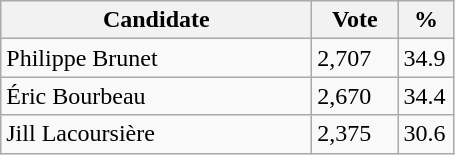<table class="wikitable">
<tr>
<th bgcolor="#DDDDFF" width="200px">Candidate</th>
<th bgcolor="#DDDDFF" width="50px">Vote</th>
<th bgcolor="#DDDDFF" width="30px">%</th>
</tr>
<tr>
<td>Philippe Brunet</td>
<td>2,707</td>
<td>34.9</td>
</tr>
<tr>
<td>Éric Bourbeau</td>
<td>2,670</td>
<td>34.4</td>
</tr>
<tr>
<td>Jill Lacoursière</td>
<td>2,375</td>
<td>30.6</td>
</tr>
</table>
